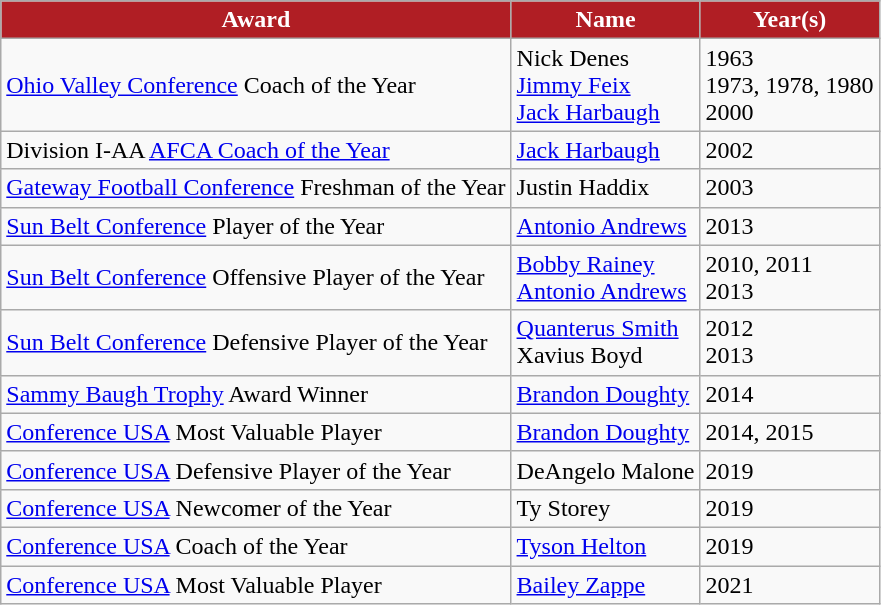<table class="wikitable">
<tr>
<th style="background:#B01E24; color:white;">Award</th>
<th style="background:#B01E24; color:white;">Name</th>
<th style="background:#B01E24; color:white;">Year(s)</th>
</tr>
<tr>
<td><a href='#'>Ohio Valley Conference</a> Coach of the Year</td>
<td>Nick Denes<br><a href='#'>Jimmy Feix</a><br><a href='#'>Jack Harbaugh</a></td>
<td>1963<br>1973, 1978, 1980<br>2000</td>
</tr>
<tr>
<td>Division I-AA <a href='#'>AFCA Coach of the Year</a></td>
<td><a href='#'>Jack Harbaugh</a></td>
<td>2002</td>
</tr>
<tr>
<td><a href='#'>Gateway Football Conference</a> Freshman of the Year</td>
<td>Justin Haddix</td>
<td>2003</td>
</tr>
<tr>
<td><a href='#'>Sun Belt Conference</a> Player of the Year</td>
<td><a href='#'>Antonio Andrews</a></td>
<td>2013</td>
</tr>
<tr>
<td><a href='#'>Sun Belt Conference</a> Offensive Player of the Year</td>
<td><a href='#'>Bobby Rainey</a><br><a href='#'>Antonio Andrews</a></td>
<td>2010, 2011<br>2013</td>
</tr>
<tr>
<td><a href='#'>Sun Belt Conference</a> Defensive Player of the Year</td>
<td><a href='#'>Quanterus Smith</a><br>Xavius Boyd</td>
<td>2012<br>2013</td>
</tr>
<tr>
<td><a href='#'>Sammy Baugh Trophy</a> Award Winner</td>
<td><a href='#'>Brandon Doughty</a></td>
<td>2014</td>
</tr>
<tr>
<td><a href='#'>Conference USA</a> Most Valuable Player</td>
<td><a href='#'>Brandon Doughty</a></td>
<td>2014, 2015</td>
</tr>
<tr>
<td><a href='#'>Conference USA</a> Defensive Player of the Year</td>
<td>DeAngelo Malone</td>
<td>2019</td>
</tr>
<tr>
<td><a href='#'>Conference USA</a> Newcomer of the Year</td>
<td>Ty Storey</td>
<td>2019</td>
</tr>
<tr>
<td><a href='#'>Conference USA</a> Coach of the Year</td>
<td><a href='#'>Tyson Helton</a></td>
<td>2019</td>
</tr>
<tr>
<td><a href='#'>Conference USA</a> Most Valuable Player</td>
<td><a href='#'>Bailey Zappe</a></td>
<td>2021</td>
</tr>
</table>
